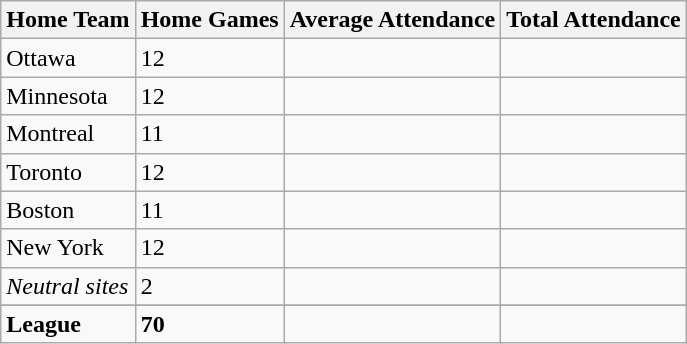<table class="wikitable sortable">
<tr>
<th>Home Team</th>
<th>Home Games</th>
<th>Average Attendance</th>
<th>Total Attendance</th>
</tr>
<tr>
<td>Ottawa</td>
<td>12</td>
<td></td>
<td></td>
</tr>
<tr>
<td>Minnesota</td>
<td>12</td>
<td></td>
<td></td>
</tr>
<tr>
<td>Montreal</td>
<td>11</td>
<td></td>
<td></td>
</tr>
<tr>
<td>Toronto</td>
<td>12</td>
<td></td>
<td></td>
</tr>
<tr>
<td>Boston</td>
<td>11</td>
<td></td>
<td></td>
</tr>
<tr>
<td>New York</td>
<td>12</td>
<td></td>
<td></td>
</tr>
<tr>
<td><em>Neutral sites</em></td>
<td>2</td>
<td></td>
<td></td>
</tr>
<tr>
</tr>
<tr class="sortbottom">
<td><strong>League</strong></td>
<td><strong>70</strong></td>
<td><strong> </strong></td>
<td><strong></strong></td>
</tr>
</table>
